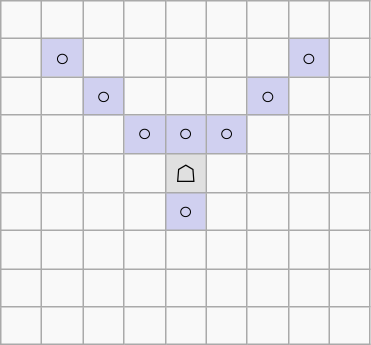<table border="1" class="wikitable">
<tr align=center>
<td width="20"> </td>
<td width="20"> </td>
<td width="20"> </td>
<td width="20"> </td>
<td width="20"> </td>
<td width="20"> </td>
<td width="20"> </td>
<td width="20"> </td>
<td width="20"> </td>
</tr>
<tr align=center>
<td> </td>
<td style="background:#d0d0f0;">○</td>
<td> </td>
<td> </td>
<td> </td>
<td> </td>
<td> </td>
<td style="background:#d0d0f0;">○</td>
<td> </td>
</tr>
<tr align=center>
<td> </td>
<td> </td>
<td style="background:#d0d0f0;">○</td>
<td> </td>
<td> </td>
<td> </td>
<td style="background:#d0d0f0;">○</td>
<td> </td>
<td> </td>
</tr>
<tr align=center>
<td> </td>
<td> </td>
<td> </td>
<td style="background:#d0d0f0;">○</td>
<td style="background:#d0d0f0;">○</td>
<td style="background:#d0d0f0;">○</td>
<td> </td>
<td> </td>
<td> </td>
</tr>
<tr align=center>
<td> </td>
<td> </td>
<td> </td>
<td> </td>
<td style="background:#e0e0e0;">☖</td>
<td> </td>
<td> </td>
<td> </td>
<td> </td>
</tr>
<tr align=center>
<td> </td>
<td> </td>
<td> </td>
<td> </td>
<td style="background:#d0d0f0;">○</td>
<td> </td>
<td> </td>
<td> </td>
<td> </td>
</tr>
<tr align=center>
<td> </td>
<td> </td>
<td> </td>
<td> </td>
<td> </td>
<td> </td>
<td> </td>
<td> </td>
<td> </td>
</tr>
<tr align=center>
<td> </td>
<td> </td>
<td> </td>
<td> </td>
<td> </td>
<td> </td>
<td> </td>
<td> </td>
<td> </td>
</tr>
<tr align=center>
<td> </td>
<td> </td>
<td> </td>
<td> </td>
<td> </td>
<td> </td>
<td> </td>
<td> </td>
<td> </td>
</tr>
</table>
